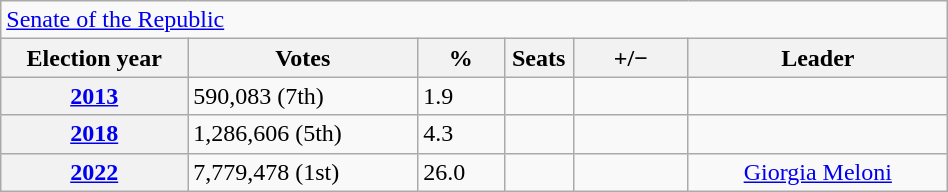<table class=wikitable style="width:50%; border:1px #AAAAFF solid">
<tr>
<td colspan=6><a href='#'>Senate of the Republic</a></td>
</tr>
<tr>
<th width=13%>Election year</th>
<th width=16%>Votes</th>
<th width=6%>%</th>
<th width=1%>Seats</th>
<th width=8%>+/−</th>
<th width=18%>Leader</th>
</tr>
<tr>
<th><a href='#'>2013</a></th>
<td>590,083 (7th)</td>
<td>1.9</td>
<td></td>
<td></td>
<td></td>
</tr>
<tr>
<th><a href='#'>2018</a></th>
<td>1,286,606 (5th)</td>
<td>4.3</td>
<td></td>
<td></td>
<td></td>
</tr>
<tr>
<th><a href='#'>2022</a></th>
<td>7,779,478 (1st)</td>
<td>26.0</td>
<td></td>
<td></td>
<td style="text-align:center;"><a href='#'>Giorgia Meloni</a></td>
</tr>
</table>
